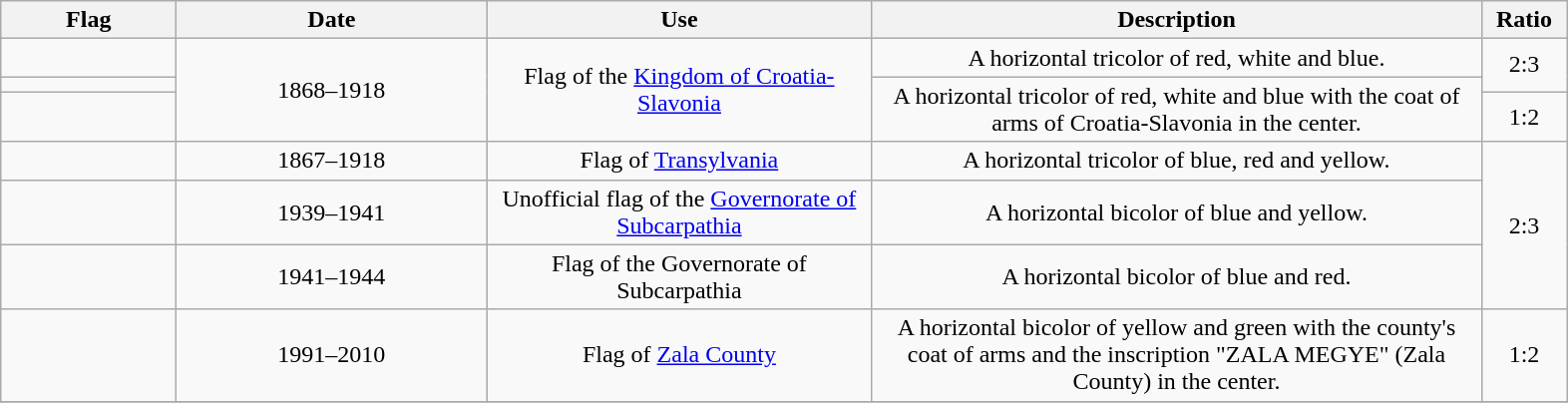<table class="wikitable" style="text-align:center;">
<tr>
<th width="110">Flag</th>
<th width="200">Date</th>
<th width="250">Use</th>
<th width="400">Description</th>
<th width="50">Ratio</th>
</tr>
<tr>
<td></td>
<td rowspan="3">1868–1918</td>
<td rowspan="3">Flag of the <a href='#'>Kingdom of Croatia-Slavonia</a></td>
<td>A horizontal tricolor of red, white and blue.</td>
<td rowspan="2">2:3</td>
</tr>
<tr>
<td></td>
<td rowspan="2">A horizontal tricolor of red, white and blue with the coat of arms of Croatia-Slavonia in the center.</td>
</tr>
<tr>
<td></td>
<td>1:2</td>
</tr>
<tr>
<td></td>
<td>1867–1918</td>
<td>Flag of <a href='#'>Transylvania</a></td>
<td>A horizontal tricolor of blue, red and yellow.</td>
<td rowspan="3">2:3</td>
</tr>
<tr>
<td></td>
<td>1939–1941</td>
<td>Unofficial flag of the <a href='#'>Governorate of Subcarpathia</a></td>
<td>A horizontal bicolor of blue and yellow.</td>
</tr>
<tr>
<td></td>
<td>1941–1944</td>
<td>Flag of the Governorate of Subcarpathia</td>
<td>A horizontal bicolor of blue and red.</td>
</tr>
<tr>
<td></td>
<td>1991–2010</td>
<td>Flag of <a href='#'>Zala County</a></td>
<td>A horizontal bicolor of yellow and green with the county's coat of arms and the inscription "ZALA MEGYE" (Zala County) in the center.</td>
<td>1:2</td>
</tr>
<tr>
</tr>
</table>
